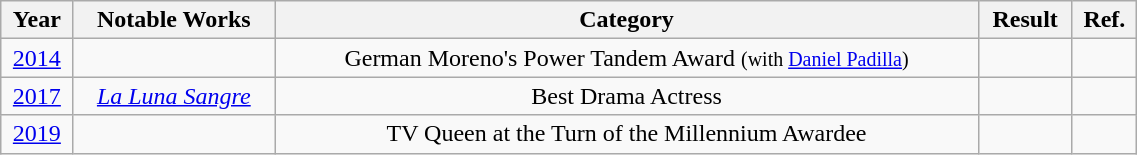<table class="wikitable sortable"  style="text-align:center; width:60%;">
<tr>
<th>Year</th>
<th>Notable Works</th>
<th>Category</th>
<th>Result</th>
<th>Ref.</th>
</tr>
<tr>
<td><a href='#'>2014</a></td>
<td></td>
<td>German Moreno's Power Tandem Award <small>(with <a href='#'>Daniel Padilla</a>)</small></td>
<td></td>
<td></td>
</tr>
<tr>
<td><a href='#'>2017</a></td>
<td><em><a href='#'>La Luna Sangre</a></em></td>
<td>Best Drama Actress</td>
<td></td>
<td></td>
</tr>
<tr>
<td><a href='#'>2019</a></td>
<td></td>
<td>TV Queen at the Turn of the Millennium Awardee</td>
<td></td>
<td></td>
</tr>
</table>
